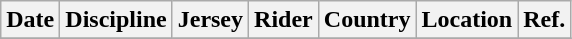<table class="wikitable sortable">
<tr>
<th>Date</th>
<th>Discipline</th>
<th>Jersey</th>
<th>Rider</th>
<th>Country</th>
<th>Location</th>
<th class="unsortable">Ref.</th>
</tr>
<tr>
</tr>
</table>
